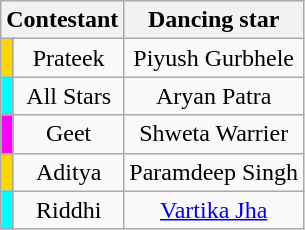<table class="wikitable" border="2" style="text-align:center; font-size:100%">
<tr>
<th colspan="2">Contestant</th>
<th>Dancing star</th>
</tr>
<tr>
<td bgcolor="gold"></td>
<td>Prateek</td>
<td>Piyush Gurbhele</td>
</tr>
<tr>
<td bgcolor="cyan"></td>
<td>All Stars</td>
<td>Aryan Patra</td>
</tr>
<tr>
<td bgcolor="magenta"></td>
<td>Geet</td>
<td>Shweta Warrier</td>
</tr>
<tr>
<td bgcolor="gold"></td>
<td>Aditya</td>
<td>Paramdeep Singh</td>
</tr>
<tr>
<td bgcolor="cyan"></td>
<td>Riddhi</td>
<td><a href='#'>Vartika Jha</a></td>
</tr>
</table>
